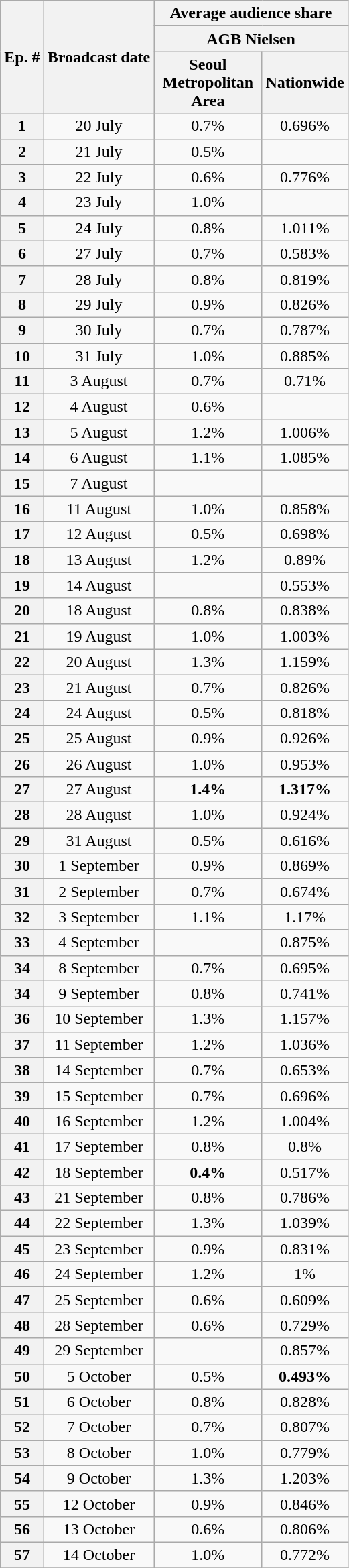<table class="wikitable" style="text-align:center">
<tr>
<th rowspan="3">Ep. #</th>
<th rowspan="3">Broadcast date</th>
<th colspan="3">Average audience share</th>
</tr>
<tr>
<th colspan="2">AGB Nielsen</th>
</tr>
<tr>
<th width=100>Seoul Metropolitan Area</th>
<th>Nationwide</th>
</tr>
<tr>
<th>1</th>
<td>20 July</td>
<td>0.7%</td>
<td>0.696%</td>
</tr>
<tr>
<th>2</th>
<td>21 July</td>
<td>0.5%</td>
<td></td>
</tr>
<tr>
<th>3</th>
<td>22 July</td>
<td>0.6%</td>
<td>0.776%</td>
</tr>
<tr>
<th>4</th>
<td>23 July</td>
<td>1.0%</td>
<td></td>
</tr>
<tr>
<th>5</th>
<td>24 July</td>
<td>0.8%</td>
<td>1.011%</td>
</tr>
<tr>
<th>6</th>
<td>27 July</td>
<td>0.7%</td>
<td>0.583%</td>
</tr>
<tr>
<th>7</th>
<td>28 July</td>
<td>0.8%</td>
<td>0.819%</td>
</tr>
<tr>
<th>8</th>
<td>29 July</td>
<td>0.9%</td>
<td>0.826%</td>
</tr>
<tr>
<th>9</th>
<td>30 July</td>
<td>0.7%</td>
<td>0.787%</td>
</tr>
<tr>
<th>10</th>
<td>31 July</td>
<td>1.0%</td>
<td>0.885%</td>
</tr>
<tr>
<th>11</th>
<td>3 August</td>
<td>0.7%</td>
<td>0.71%</td>
</tr>
<tr>
<th>12</th>
<td>4 August</td>
<td>0.6%</td>
<td></td>
</tr>
<tr>
<th>13</th>
<td>5 August</td>
<td>1.2%</td>
<td>1.006%</td>
</tr>
<tr>
<th>14</th>
<td>6 August</td>
<td>1.1%</td>
<td>1.085%</td>
</tr>
<tr>
<th>15</th>
<td>7 August</td>
<td></td>
<td></td>
</tr>
<tr>
<th>16</th>
<td>11 August</td>
<td>1.0%</td>
<td>0.858%</td>
</tr>
<tr>
<th>17</th>
<td>12 August</td>
<td>0.5%</td>
<td>0.698%</td>
</tr>
<tr>
<th>18</th>
<td>13 August</td>
<td>1.2%</td>
<td>0.89%</td>
</tr>
<tr>
<th>19</th>
<td>14 August</td>
<td></td>
<td>0.553%</td>
</tr>
<tr>
<th>20</th>
<td>18 August</td>
<td>0.8%</td>
<td>0.838%</td>
</tr>
<tr>
<th>21</th>
<td>19 August</td>
<td>1.0%</td>
<td>1.003%</td>
</tr>
<tr>
<th>22</th>
<td>20 August</td>
<td>1.3%</td>
<td>1.159%</td>
</tr>
<tr>
<th>23</th>
<td>21 August</td>
<td>0.7%</td>
<td>0.826%</td>
</tr>
<tr>
<th>24</th>
<td>24 August</td>
<td>0.5%</td>
<td>0.818%</td>
</tr>
<tr>
<th>25</th>
<td>25 August</td>
<td>0.9%</td>
<td>0.926%</td>
</tr>
<tr>
<th>26</th>
<td>26 August</td>
<td>1.0%</td>
<td>0.953%</td>
</tr>
<tr>
<th>27</th>
<td>27 August</td>
<td><span><strong>1.4%</strong></span></td>
<td><span><strong>1.317%</strong></span></td>
</tr>
<tr>
<th>28</th>
<td>28 August</td>
<td>1.0%</td>
<td>0.924%</td>
</tr>
<tr>
<th>29</th>
<td>31 August</td>
<td>0.5%</td>
<td>0.616%</td>
</tr>
<tr>
<th>30</th>
<td>1 September</td>
<td>0.9%</td>
<td>0.869%</td>
</tr>
<tr>
<th>31</th>
<td>2 September</td>
<td>0.7%</td>
<td>0.674%</td>
</tr>
<tr>
<th>32</th>
<td>3 September</td>
<td>1.1%</td>
<td>1.17%</td>
</tr>
<tr>
<th>33</th>
<td>4 September</td>
<td></td>
<td>0.875%</td>
</tr>
<tr>
<th>34</th>
<td>8 September</td>
<td>0.7%</td>
<td>0.695%</td>
</tr>
<tr>
<th>34</th>
<td>9 September</td>
<td>0.8%</td>
<td>0.741%</td>
</tr>
<tr>
<th>36</th>
<td>10 September</td>
<td>1.3%</td>
<td>1.157%</td>
</tr>
<tr>
<th>37</th>
<td>11 September</td>
<td>1.2%</td>
<td>1.036%</td>
</tr>
<tr>
<th>38</th>
<td>14 September</td>
<td>0.7%</td>
<td>0.653%</td>
</tr>
<tr>
<th>39</th>
<td>15 September</td>
<td>0.7%</td>
<td>0.696%</td>
</tr>
<tr>
<th>40</th>
<td>16 September</td>
<td>1.2%</td>
<td>1.004%</td>
</tr>
<tr>
<th>41</th>
<td>17 September</td>
<td>0.8%</td>
<td>0.8%</td>
</tr>
<tr>
<th>42</th>
<td>18 September</td>
<td><span><strong>0.4%</strong></span></td>
<td>0.517%</td>
</tr>
<tr>
<th>43</th>
<td>21 September</td>
<td>0.8%</td>
<td>0.786%</td>
</tr>
<tr>
<th>44</th>
<td>22 September</td>
<td>1.3%</td>
<td>1.039%</td>
</tr>
<tr>
<th>45</th>
<td>23 September</td>
<td>0.9%</td>
<td>0.831%</td>
</tr>
<tr>
<th>46</th>
<td>24 September</td>
<td>1.2%</td>
<td>1%</td>
</tr>
<tr>
<th>47</th>
<td>25 September</td>
<td>0.6%</td>
<td>0.609%</td>
</tr>
<tr>
<th>48</th>
<td>28 September</td>
<td>0.6%</td>
<td>0.729%</td>
</tr>
<tr>
<th>49</th>
<td>29 September</td>
<td></td>
<td>0.857%</td>
</tr>
<tr>
<th>50</th>
<td>5 October</td>
<td>0.5%</td>
<td><span><strong>0.493%</strong></span></td>
</tr>
<tr>
<th>51</th>
<td>6 October</td>
<td>0.8%</td>
<td>0.828%</td>
</tr>
<tr>
<th>52</th>
<td>7 October</td>
<td>0.7%</td>
<td>0.807%</td>
</tr>
<tr>
<th>53</th>
<td>8 October</td>
<td>1.0%</td>
<td>0.779%</td>
</tr>
<tr>
<th>54</th>
<td>9 October</td>
<td>1.3%</td>
<td>1.203%</td>
</tr>
<tr>
<th>55</th>
<td>12 October</td>
<td>0.9%</td>
<td>0.846%</td>
</tr>
<tr>
<th>56</th>
<td>13 October</td>
<td>0.6%</td>
<td>0.806%</td>
</tr>
<tr>
<th>57</th>
<td>14 October</td>
<td>1.0%</td>
<td>0.772%</td>
</tr>
<tr>
</tr>
</table>
